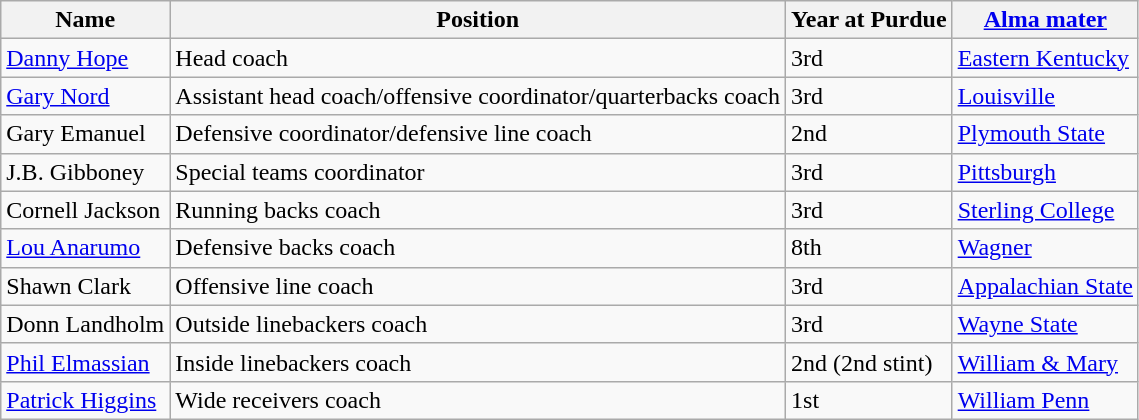<table class="wikitable">
<tr>
<th>Name</th>
<th>Position</th>
<th>Year at Purdue</th>
<th><a href='#'>Alma mater</a></th>
</tr>
<tr>
<td><a href='#'>Danny Hope</a></td>
<td>Head coach</td>
<td>3rd</td>
<td><a href='#'>Eastern Kentucky</a></td>
</tr>
<tr>
<td><a href='#'>Gary Nord</a></td>
<td>Assistant head coach/offensive coordinator/quarterbacks coach</td>
<td>3rd</td>
<td><a href='#'>Louisville</a></td>
</tr>
<tr>
<td>Gary Emanuel</td>
<td>Defensive coordinator/defensive line coach</td>
<td>2nd</td>
<td><a href='#'>Plymouth State</a></td>
</tr>
<tr>
<td>J.B. Gibboney</td>
<td>Special teams coordinator</td>
<td>3rd</td>
<td><a href='#'>Pittsburgh</a></td>
</tr>
<tr>
<td>Cornell Jackson</td>
<td>Running backs coach</td>
<td>3rd</td>
<td><a href='#'>Sterling College</a></td>
</tr>
<tr>
<td><a href='#'>Lou Anarumo</a></td>
<td>Defensive backs coach</td>
<td>8th</td>
<td><a href='#'>Wagner</a></td>
</tr>
<tr>
<td>Shawn Clark</td>
<td>Offensive line coach</td>
<td>3rd</td>
<td><a href='#'>Appalachian State</a></td>
</tr>
<tr>
<td>Donn Landholm</td>
<td>Outside linebackers coach</td>
<td>3rd</td>
<td><a href='#'>Wayne State</a></td>
</tr>
<tr>
<td><a href='#'>Phil Elmassian</a></td>
<td>Inside linebackers coach</td>
<td>2nd (2nd stint)</td>
<td><a href='#'>William & Mary</a></td>
</tr>
<tr>
<td><a href='#'>Patrick Higgins</a></td>
<td>Wide receivers coach</td>
<td>1st</td>
<td><a href='#'>William Penn</a></td>
</tr>
</table>
